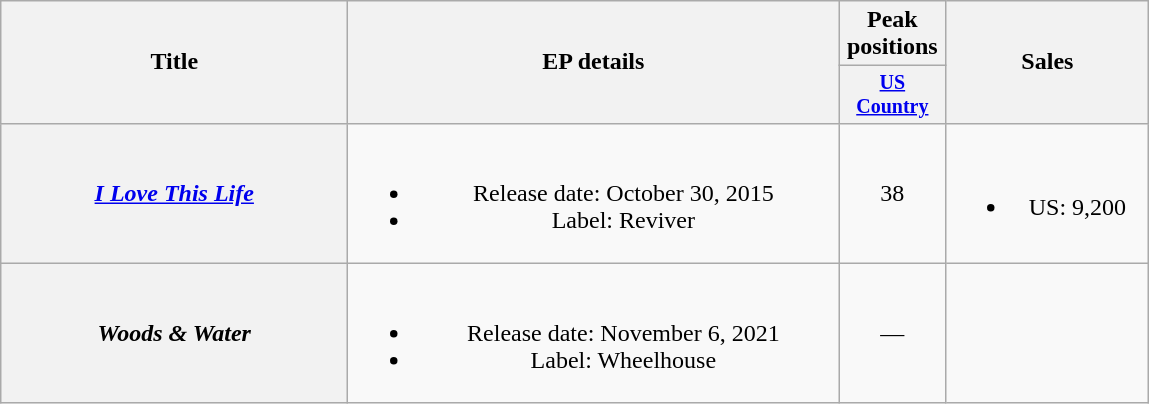<table class="wikitable plainrowheaders" style="text-align:center;">
<tr>
<th rowspan="2" style="width:14em;">Title</th>
<th rowspan="2" style="width:20em;">EP details</th>
<th>Peak positions</th>
<th rowspan="2" style="width:8em;">Sales</th>
</tr>
<tr style="font-size:smaller;">
<th width="65"><a href='#'>US Country</a><br></th>
</tr>
<tr>
<th scope="row"><em><a href='#'>I Love This Life</a></em></th>
<td><br><ul><li>Release date: October 30, 2015</li><li>Label: Reviver</li></ul></td>
<td>38</td>
<td><br><ul><li>US: 9,200</li></ul></td>
</tr>
<tr>
<th scope="row"><em>Woods & Water</em></th>
<td><br><ul><li>Release date: November 6, 2021</li><li>Label: Wheelhouse</li></ul></td>
<td>—</td>
<td></td>
</tr>
</table>
